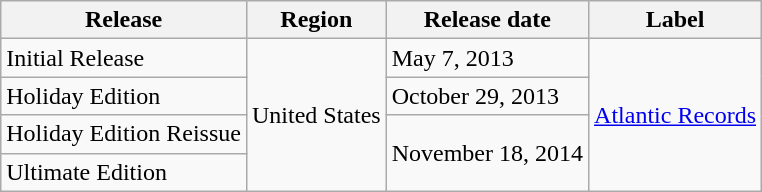<table class="wikitable">
<tr>
<th>Release</th>
<th>Region</th>
<th>Release date</th>
<th>Label</th>
</tr>
<tr>
<td>Initial Release</td>
<td rowspan="4">United States</td>
<td>May 7, 2013</td>
<td rowspan="4"><a href='#'>Atlantic Records</a></td>
</tr>
<tr>
<td>Holiday Edition</td>
<td>October 29, 2013</td>
</tr>
<tr>
<td>Holiday Edition Reissue</td>
<td rowspan="2">November 18, 2014</td>
</tr>
<tr>
<td>Ultimate Edition</td>
</tr>
</table>
